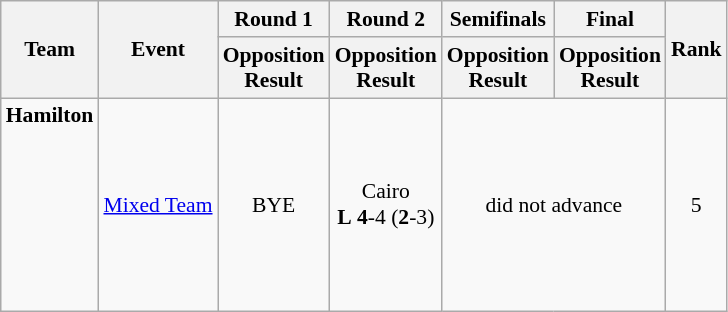<table class="wikitable" border="1" style="font-size:90%">
<tr>
<th rowspan=2>Team</th>
<th rowspan=2>Event</th>
<th>Round 1</th>
<th>Round 2</th>
<th>Semifinals</th>
<th>Final</th>
<th rowspan=2>Rank</th>
</tr>
<tr>
<th>Opposition<br>Result</th>
<th>Opposition<br>Result</th>
<th>Opposition<br>Result</th>
<th>Opposition<br>Result</th>
</tr>
<tr>
<td><strong>Hamilton</strong><br><br><br><br><br><br><br><br></td>
<td><a href='#'>Mixed Team</a></td>
<td align=center>BYE</td>
<td align=center>Cairo <br> <strong>L</strong> <strong>4</strong>-4 (<strong>2</strong>-3)</td>
<td align=center colspan=2>did not advance</td>
<td align=center>5</td>
</tr>
</table>
